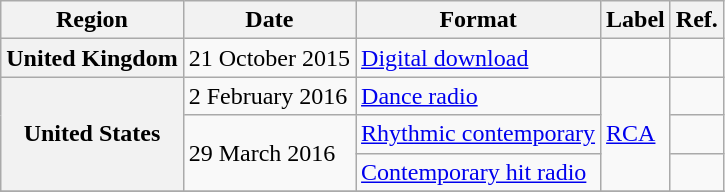<table class="wikitable plainrowheaders">
<tr>
<th scope="col">Region</th>
<th scope="col">Date</th>
<th scope="col">Format</th>
<th scope="col">Label</th>
<th scope="col">Ref.</th>
</tr>
<tr>
<th scope="row">United Kingdom</th>
<td>21 October 2015</td>
<td><a href='#'>Digital download</a></td>
<td></td>
<td></td>
</tr>
<tr>
<th scope="row" rowspan=3>United States</th>
<td>2 February 2016</td>
<td><a href='#'>Dance radio</a></td>
<td rowspan=3><a href='#'>RCA</a></td>
<td></td>
</tr>
<tr>
<td rowspan=2>29 March 2016</td>
<td><a href='#'>Rhythmic contemporary</a></td>
<td></td>
</tr>
<tr>
<td><a href='#'>Contemporary hit radio</a></td>
<td></td>
</tr>
<tr>
</tr>
</table>
